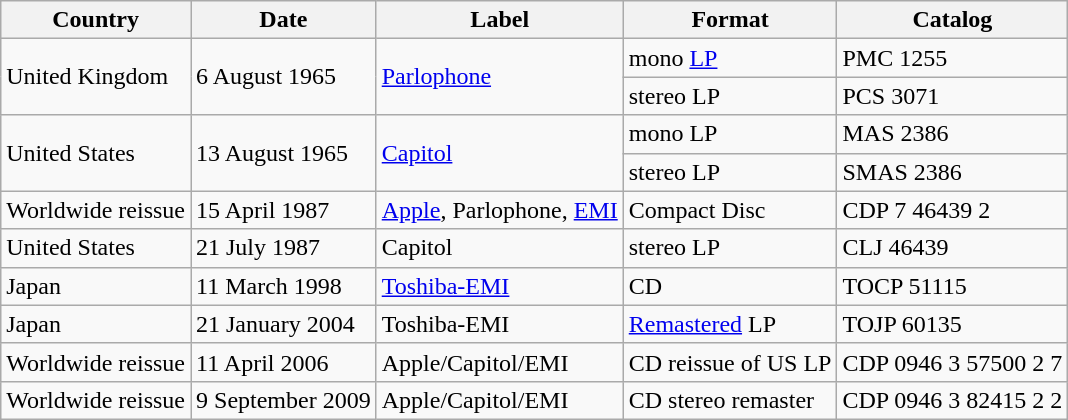<table class="wikitable">
<tr>
<th>Country</th>
<th>Date</th>
<th>Label</th>
<th>Format</th>
<th>Catalog</th>
</tr>
<tr>
<td rowspan=2>United Kingdom</td>
<td rowspan=2>6 August 1965</td>
<td rowspan=2><a href='#'>Parlophone</a></td>
<td>mono <a href='#'>LP</a></td>
<td>PMC 1255</td>
</tr>
<tr>
<td>stereo LP</td>
<td>PCS 3071</td>
</tr>
<tr>
<td rowspan=2>United States</td>
<td rowspan=2>13 August 1965</td>
<td rowspan=2><a href='#'>Capitol</a></td>
<td>mono LP</td>
<td>MAS 2386</td>
</tr>
<tr>
<td>stereo LP</td>
<td>SMAS 2386</td>
</tr>
<tr>
<td>Worldwide reissue</td>
<td>15 April 1987</td>
<td><a href='#'>Apple</a>, Parlophone, <a href='#'>EMI</a></td>
<td>Compact Disc</td>
<td>CDP 7 46439 2</td>
</tr>
<tr>
<td>United States</td>
<td>21 July 1987</td>
<td>Capitol</td>
<td>stereo LP</td>
<td>CLJ 46439</td>
</tr>
<tr>
<td>Japan</td>
<td>11 March 1998</td>
<td><a href='#'>Toshiba-EMI</a></td>
<td>CD</td>
<td>TOCP 51115</td>
</tr>
<tr>
<td>Japan</td>
<td>21 January 2004</td>
<td>Toshiba-EMI</td>
<td><a href='#'>Remastered</a> LP</td>
<td>TOJP 60135</td>
</tr>
<tr>
<td>Worldwide reissue</td>
<td>11 April 2006</td>
<td>Apple/Capitol/EMI</td>
<td>CD reissue of US LP</td>
<td>CDP 0946 3 57500 2 7</td>
</tr>
<tr>
<td>Worldwide reissue</td>
<td>9 September 2009</td>
<td>Apple/Capitol/EMI</td>
<td>CD stereo remaster</td>
<td>CDP 0946 3 82415 2 2</td>
</tr>
</table>
